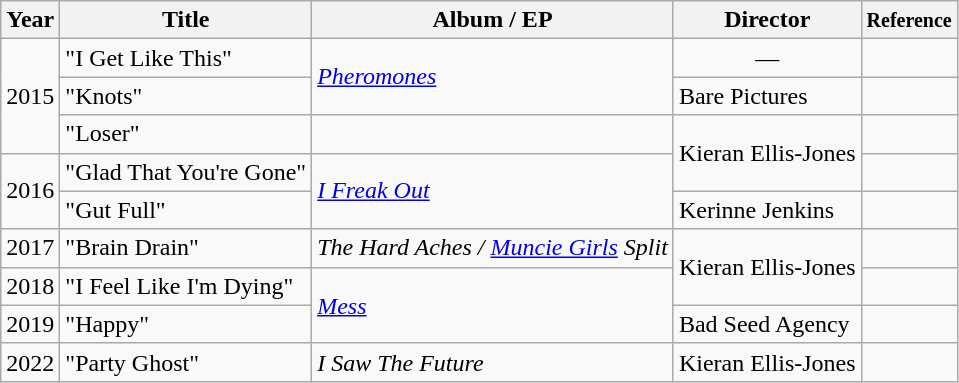<table class="wikitable">
<tr>
<th valign="top">Year</th>
<th valign="top">Title</th>
<th valign="top">Album / EP</th>
<th valign="top">Director</th>
<th valign="top"><small>Reference</small></th>
</tr>
<tr>
<td rowspan="3">2015</td>
<td>"I Get Like This"</td>
<td rowspan="2"><a href='#'><em>Pheromones</em></a></td>
<td align="center">—</td>
<td align=center></td>
</tr>
<tr>
<td>"Knots"</td>
<td>Bare Pictures</td>
<td align=center></td>
</tr>
<tr>
<td>"Loser"</td>
<td></td>
<td rowspan="2">Kieran Ellis-Jones</td>
<td align=center></td>
</tr>
<tr>
<td rowspan="2">2016</td>
<td>"Glad That You're Gone"</td>
<td rowspan="2"><a href='#'><em>I Freak Out</em></a></td>
<td align=center></td>
</tr>
<tr>
<td>"Gut Full"</td>
<td>Kerinne Jenkins</td>
<td align=center></td>
</tr>
<tr>
<td>2017</td>
<td>"Brain Drain"</td>
<td><em>The Hard Aches / <a href='#'>Muncie Girls</a> Split</em></td>
<td rowspan="2">Kieran Ellis-Jones</td>
<td align=center></td>
</tr>
<tr>
<td>2018</td>
<td>"I Feel Like I'm Dying"</td>
<td rowspan="2"><a href='#'><em>Mess</em></a></td>
<td align=center></td>
</tr>
<tr>
<td>2019</td>
<td>"Happy"</td>
<td>Bad Seed Agency</td>
<td align=center></td>
</tr>
<tr>
<td>2022</td>
<td>"Party Ghost"</td>
<td><em>I Saw The Future</em></td>
<td>Kieran Ellis-Jones</td>
<td align=center></td>
</tr>
</table>
